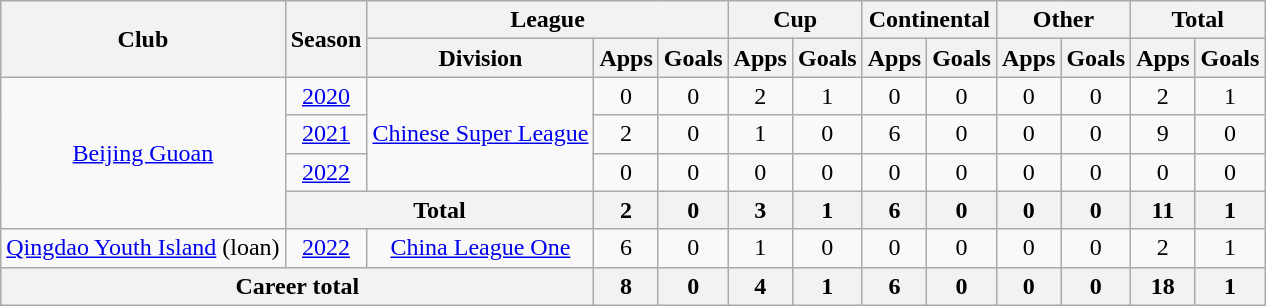<table class="wikitable" style="text-align: center">
<tr>
<th rowspan="2">Club</th>
<th rowspan="2">Season</th>
<th colspan="3">League</th>
<th colspan="2">Cup</th>
<th colspan="2">Continental</th>
<th colspan="2">Other</th>
<th colspan="2">Total</th>
</tr>
<tr>
<th>Division</th>
<th>Apps</th>
<th>Goals</th>
<th>Apps</th>
<th>Goals</th>
<th>Apps</th>
<th>Goals</th>
<th>Apps</th>
<th>Goals</th>
<th>Apps</th>
<th>Goals</th>
</tr>
<tr>
<td rowspan="4"><a href='#'>Beijing Guoan</a></td>
<td><a href='#'>2020</a></td>
<td rowspan="3"><a href='#'>Chinese Super League</a></td>
<td>0</td>
<td>0</td>
<td>2</td>
<td>1</td>
<td>0</td>
<td>0</td>
<td>0</td>
<td>0</td>
<td>2</td>
<td>1</td>
</tr>
<tr>
<td><a href='#'>2021</a></td>
<td>2</td>
<td>0</td>
<td>1</td>
<td>0</td>
<td>6</td>
<td>0</td>
<td>0</td>
<td>0</td>
<td>9</td>
<td>0</td>
</tr>
<tr>
<td><a href='#'>2022</a></td>
<td>0</td>
<td>0</td>
<td>0</td>
<td>0</td>
<td>0</td>
<td>0</td>
<td>0</td>
<td>0</td>
<td>0</td>
<td>0</td>
</tr>
<tr>
<th colspan=2>Total</th>
<th>2</th>
<th>0</th>
<th>3</th>
<th>1</th>
<th>6</th>
<th>0</th>
<th>0</th>
<th>0</th>
<th>11</th>
<th>1</th>
</tr>
<tr>
<td><a href='#'>Qingdao Youth Island</a> (loan)</td>
<td><a href='#'>2022</a></td>
<td><a href='#'>China League One</a></td>
<td>6</td>
<td>0</td>
<td>1</td>
<td>0</td>
<td>0</td>
<td>0</td>
<td>0</td>
<td>0</td>
<td>2</td>
<td>1</td>
</tr>
<tr>
<th colspan=3>Career total</th>
<th>8</th>
<th>0</th>
<th>4</th>
<th>1</th>
<th>6</th>
<th>0</th>
<th>0</th>
<th>0</th>
<th>18</th>
<th>1</th>
</tr>
</table>
